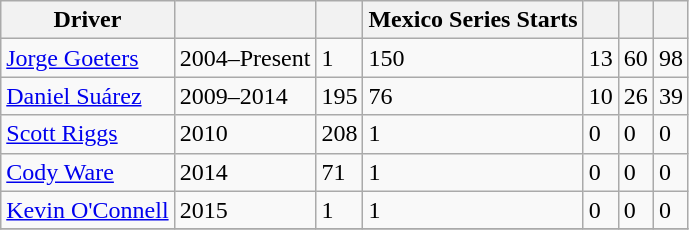<table class="wikitable">
<tr>
<th>Driver</th>
<th></th>
<th></th>
<th>Mexico Series Starts</th>
<th></th>
<th></th>
<th></th>
</tr>
<tr>
<td> <a href='#'>Jorge Goeters</a></td>
<td>2004–Present</td>
<td>1</td>
<td>150</td>
<td>13</td>
<td>60</td>
<td>98</td>
</tr>
<tr>
<td> <a href='#'>Daniel Suárez</a></td>
<td>2009–2014</td>
<td>195</td>
<td>76</td>
<td>10</td>
<td>26</td>
<td>39</td>
</tr>
<tr>
<td> <a href='#'>Scott Riggs</a></td>
<td>2010</td>
<td>208</td>
<td>1</td>
<td>0</td>
<td>0</td>
<td>0</td>
</tr>
<tr>
<td> <a href='#'>Cody Ware</a></td>
<td>2014</td>
<td>71</td>
<td>1</td>
<td>0</td>
<td>0</td>
<td>0</td>
</tr>
<tr>
<td> <a href='#'>Kevin O'Connell</a></td>
<td>2015</td>
<td>1</td>
<td>1</td>
<td>0</td>
<td>0</td>
<td>0</td>
</tr>
<tr>
</tr>
</table>
